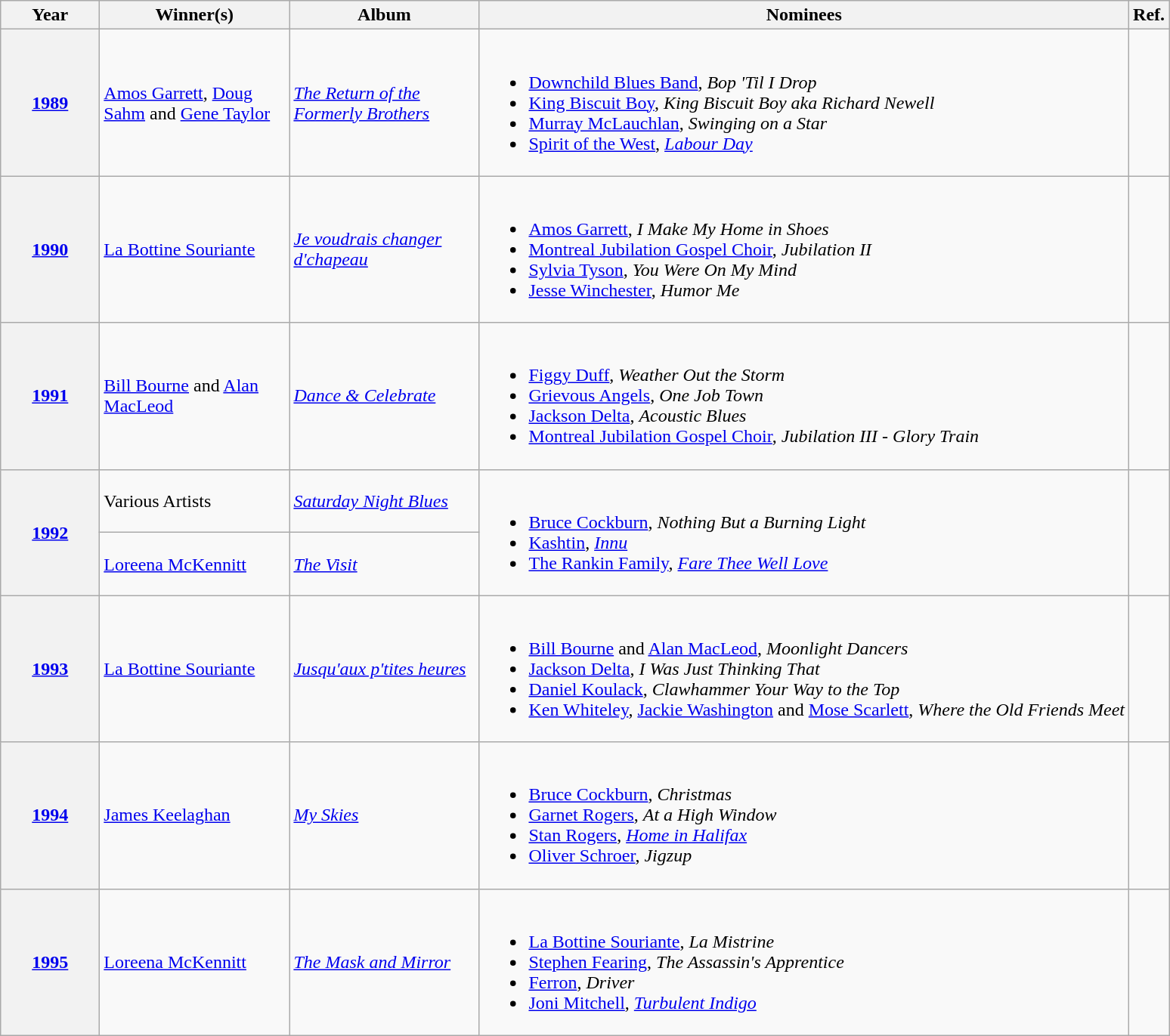<table class="wikitable sortable">
<tr>
<th scope="col" style="width:5em;">Year</th>
<th scope="col" style="width:10em;">Winner(s)</th>
<th scope="col" style="width:10em;">Album</th>
<th scope="col" class="unsortable">Nominees</th>
<th scope="col" class="unsortable">Ref.</th>
</tr>
<tr>
<th scope="row"><a href='#'>1989</a></th>
<td><a href='#'>Amos Garrett</a>, <a href='#'>Doug Sahm</a> and <a href='#'>Gene Taylor</a></td>
<td><em><a href='#'>The Return of the Formerly Brothers</a></em></td>
<td><br><ul><li><a href='#'>Downchild Blues Band</a>, <em>Bop 'Til I Drop</em></li><li><a href='#'>King Biscuit Boy</a>, <em>King Biscuit Boy aka Richard Newell</em></li><li><a href='#'>Murray McLauchlan</a>, <em>Swinging on a Star</em></li><li><a href='#'>Spirit of the West</a>, <em><a href='#'>Labour Day</a></em></li></ul></td>
<td align="center"></td>
</tr>
<tr>
<th scope="row"><a href='#'>1990</a></th>
<td><a href='#'>La Bottine Souriante</a></td>
<td><em><a href='#'>Je voudrais changer d'chapeau</a></em></td>
<td><br><ul><li><a href='#'>Amos Garrett</a>, <em>I Make My Home in Shoes</em></li><li><a href='#'>Montreal Jubilation Gospel Choir</a>, <em>Jubilation II</em></li><li><a href='#'>Sylvia Tyson</a>, <em>You Were On My Mind</em></li><li><a href='#'>Jesse Winchester</a>, <em>Humor Me</em></li></ul></td>
<td align="center"></td>
</tr>
<tr>
<th scope="row"><a href='#'>1991</a></th>
<td><a href='#'>Bill Bourne</a> and <a href='#'>Alan MacLeod</a></td>
<td><em><a href='#'>Dance & Celebrate</a></em></td>
<td><br><ul><li><a href='#'>Figgy Duff</a>, <em>Weather Out the Storm</em></li><li><a href='#'>Grievous Angels</a>, <em>One Job Town</em></li><li><a href='#'>Jackson Delta</a>, <em>Acoustic Blues</em></li><li><a href='#'>Montreal Jubilation Gospel Choir</a>, <em>Jubilation III - Glory Train</em></li></ul></td>
<td align="center"></td>
</tr>
<tr>
<th scope="row" rowspan=2><a href='#'>1992</a></th>
<td>Various Artists</td>
<td><em><a href='#'>Saturday Night Blues</a></em></td>
<td rowspan=2><br><ul><li><a href='#'>Bruce Cockburn</a>, <em>Nothing But a Burning Light</em></li><li><a href='#'>Kashtin</a>, <em><a href='#'>Innu</a></em></li><li><a href='#'>The Rankin Family</a>, <em><a href='#'>Fare Thee Well Love</a></em></li></ul></td>
<td rowspan=2 align="center"></td>
</tr>
<tr>
<td><a href='#'>Loreena McKennitt</a></td>
<td><em><a href='#'>The Visit</a></em></td>
</tr>
<tr>
<th scope="row"><a href='#'>1993</a></th>
<td><a href='#'>La Bottine Souriante</a></td>
<td><em><a href='#'>Jusqu'aux p'tites heures</a></em></td>
<td><br><ul><li><a href='#'>Bill Bourne</a> and <a href='#'>Alan MacLeod</a>, <em>Moonlight Dancers</em></li><li><a href='#'>Jackson Delta</a>, <em>I Was Just Thinking That</em></li><li><a href='#'>Daniel Koulack</a>, <em>Clawhammer Your Way to the Top</em></li><li><a href='#'>Ken Whiteley</a>, <a href='#'>Jackie Washington</a> and <a href='#'>Mose Scarlett</a>, <em>Where the Old Friends Meet</em></li></ul></td>
<td align="center"></td>
</tr>
<tr>
<th scope="row"><a href='#'>1994</a></th>
<td><a href='#'>James Keelaghan</a></td>
<td><em><a href='#'>My Skies</a></em></td>
<td><br><ul><li><a href='#'>Bruce Cockburn</a>, <em>Christmas</em></li><li><a href='#'>Garnet Rogers</a>, <em>At a High Window</em></li><li><a href='#'>Stan Rogers</a>, <em><a href='#'>Home in Halifax</a></em></li><li><a href='#'>Oliver Schroer</a>, <em>Jigzup</em></li></ul></td>
<td align="center"></td>
</tr>
<tr>
<th scope="row"><a href='#'>1995</a></th>
<td><a href='#'>Loreena McKennitt</a></td>
<td><em><a href='#'>The Mask and Mirror</a></em></td>
<td><br><ul><li><a href='#'>La Bottine Souriante</a>, <em>La Mistrine</em></li><li><a href='#'>Stephen Fearing</a>, <em>The Assassin's Apprentice</em></li><li><a href='#'>Ferron</a>, <em>Driver</em></li><li><a href='#'>Joni Mitchell</a>, <em><a href='#'>Turbulent Indigo</a></em></li></ul></td>
<td align="center"></td>
</tr>
</table>
